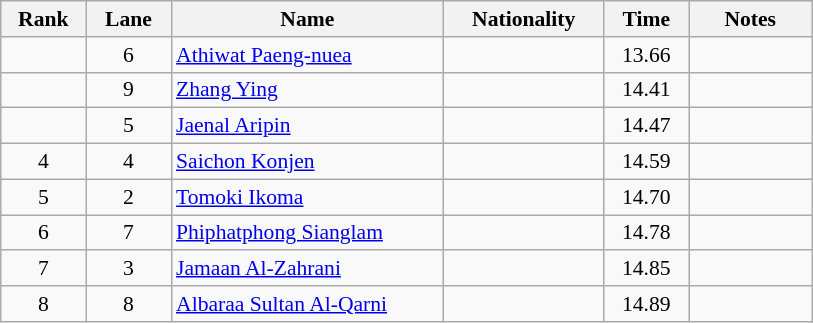<table class="wikitable sortable" style="font-size:90%; text-align:center">
<tr>
<th width="50">Rank</th>
<th width="50">Lane</th>
<th width="175">Name</th>
<th width="100">Nationality</th>
<th width="50">Time</th>
<th width="75">Notes</th>
</tr>
<tr>
<td></td>
<td>6</td>
<td align="left"><a href='#'>Athiwat Paeng-nuea</a></td>
<td align="left"></td>
<td>13.66</td>
<td></td>
</tr>
<tr>
<td></td>
<td>9</td>
<td align="left"><a href='#'>Zhang Ying</a></td>
<td align="left"></td>
<td>14.41</td>
<td></td>
</tr>
<tr>
<td></td>
<td>5</td>
<td align="left"><a href='#'>Jaenal Aripin</a></td>
<td align="left"></td>
<td>14.47</td>
<td></td>
</tr>
<tr>
<td>4</td>
<td>4</td>
<td align="left"><a href='#'>Saichon Konjen</a></td>
<td align="left"></td>
<td>14.59</td>
<td></td>
</tr>
<tr>
<td>5</td>
<td>2</td>
<td align="left"><a href='#'>Tomoki Ikoma</a></td>
<td align="left"></td>
<td>14.70</td>
<td></td>
</tr>
<tr>
<td>6</td>
<td>7</td>
<td align="left"><a href='#'>Phiphatphong Sianglam</a></td>
<td align="left"></td>
<td>14.78</td>
<td></td>
</tr>
<tr>
<td>7</td>
<td>3</td>
<td align="left"><a href='#'>Jamaan Al-Zahrani</a></td>
<td align="left"></td>
<td>14.85</td>
<td></td>
</tr>
<tr>
<td>8</td>
<td>8</td>
<td align="left"><a href='#'>Albaraa Sultan Al-Qarni</a></td>
<td align="left"></td>
<td>14.89</td>
<td></td>
</tr>
</table>
